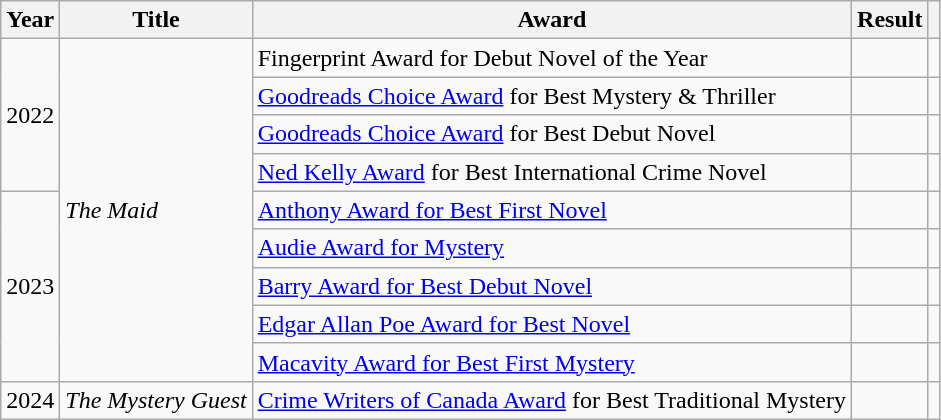<table class="wikitable">
<tr>
<th>Year</th>
<th>Title</th>
<th>Award</th>
<th>Result</th>
<th></th>
</tr>
<tr>
<td rowspan="4">2022</td>
<td rowspan="9"><em>The Maid</em></td>
<td>Fingerprint Award for Debut Novel of the Year</td>
<td></td>
<td></td>
</tr>
<tr>
<td><a href='#'>Goodreads Choice Award</a> for Best Mystery & Thriller</td>
<td></td>
<td></td>
</tr>
<tr>
<td><a href='#'>Goodreads Choice Award</a> for Best Debut Novel</td>
<td></td>
<td></td>
</tr>
<tr>
<td><a href='#'>Ned Kelly Award</a> for Best International Crime Novel</td>
<td></td>
<td></td>
</tr>
<tr>
<td rowspan="5">2023</td>
<td><a href='#'>Anthony Award for Best First Novel</a></td>
<td></td>
<td></td>
</tr>
<tr>
<td><a href='#'>Audie Award for Mystery</a></td>
<td></td>
<td></td>
</tr>
<tr>
<td><a href='#'>Barry Award for Best Debut Novel</a></td>
<td></td>
<td></td>
</tr>
<tr>
<td><a href='#'>Edgar Allan Poe Award for Best Novel</a></td>
<td></td>
<td></td>
</tr>
<tr>
<td><a href='#'>Macavity Award for Best First Mystery</a></td>
<td></td>
<td></td>
</tr>
<tr>
<td>2024</td>
<td><em>The Mystery Guest</em></td>
<td><a href='#'>Crime Writers of Canada Award</a> for Best Traditional Mystery</td>
<td></td>
<td></td>
</tr>
</table>
